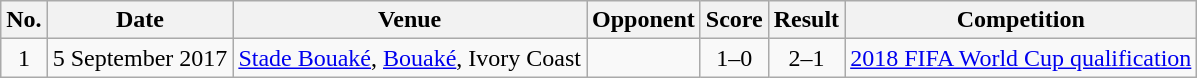<table class="wikitable sortable">
<tr>
<th scope="col">No.</th>
<th scope="col">Date</th>
<th scope="col">Venue</th>
<th scope="col">Opponent</th>
<th scope="col">Score</th>
<th scope="col">Result</th>
<th scope="col">Competition</th>
</tr>
<tr>
<td align="center">1</td>
<td>5 September 2017</td>
<td><a href='#'>Stade Bouaké</a>, <a href='#'>Bouaké</a>, Ivory Coast</td>
<td></td>
<td align="center">1–0</td>
<td align="center">2–1</td>
<td><a href='#'>2018 FIFA World Cup qualification</a></td>
</tr>
</table>
